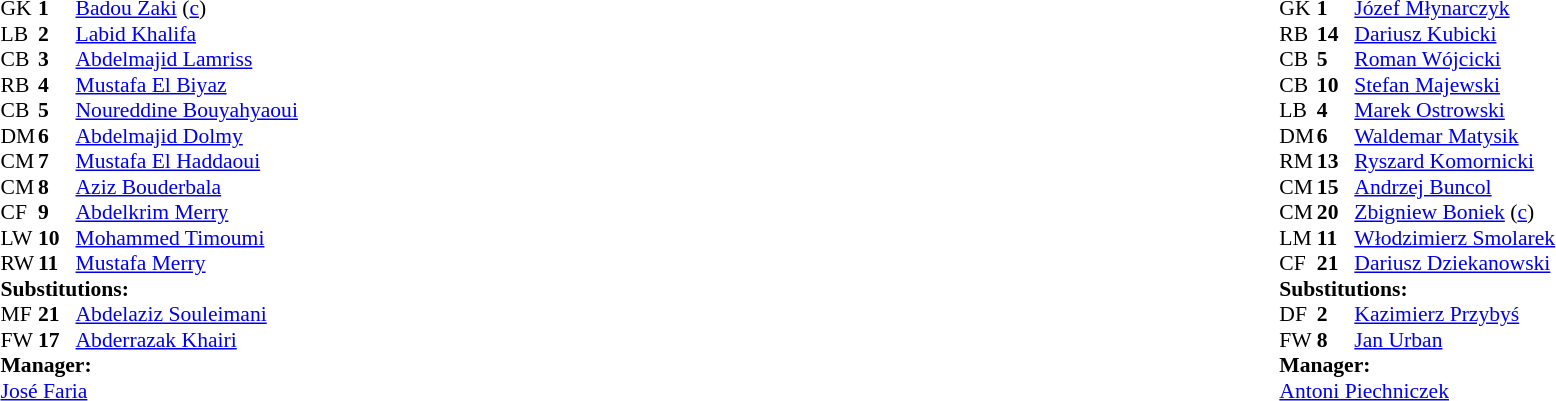<table width="100%">
<tr>
<td valign="top" width="50%"><br><table style="font-size: 90%" cellspacing="0" cellpadding="0">
<tr>
<th width="25"></th>
<th width="25"></th>
</tr>
<tr>
<td>GK</td>
<td><strong>1</strong></td>
<td><a href='#'>Badou Zaki</a> (<a href='#'>c</a>)</td>
</tr>
<tr>
<td>LB</td>
<td><strong>2</strong></td>
<td><a href='#'>Labid Khalifa</a></td>
</tr>
<tr>
<td>CB</td>
<td><strong>3</strong></td>
<td><a href='#'>Abdelmajid Lamriss</a></td>
</tr>
<tr>
<td>RB</td>
<td><strong>4</strong></td>
<td><a href='#'>Mustafa El Biyaz</a></td>
</tr>
<tr>
<td>CB</td>
<td><strong>5</strong></td>
<td><a href='#'>Noureddine Bouyahyaoui</a></td>
</tr>
<tr>
<td>DM</td>
<td><strong>6</strong></td>
<td><a href='#'>Abdelmajid Dolmy</a></td>
</tr>
<tr>
<td>CM</td>
<td><strong>7</strong></td>
<td><a href='#'>Mustafa El Haddaoui</a></td>
<td></td>
<td></td>
</tr>
<tr>
<td>CM</td>
<td><strong>8</strong></td>
<td><a href='#'>Aziz Bouderbala</a></td>
</tr>
<tr>
<td>CF</td>
<td><strong>9</strong></td>
<td><a href='#'>Abdelkrim Merry</a></td>
</tr>
<tr>
<td>LW</td>
<td><strong>10</strong></td>
<td><a href='#'>Mohammed Timoumi</a></td>
<td></td>
<td></td>
</tr>
<tr>
<td>RW</td>
<td><strong>11</strong></td>
<td><a href='#'>Mustafa Merry</a></td>
</tr>
<tr>
<td colspan=3><strong>Substitutions:</strong></td>
</tr>
<tr>
<td>MF</td>
<td><strong>21</strong></td>
<td><a href='#'>Abdelaziz Souleimani</a></td>
<td></td>
<td></td>
</tr>
<tr>
<td>FW</td>
<td><strong>17</strong></td>
<td><a href='#'>Abderrazak Khairi</a></td>
<td></td>
<td></td>
</tr>
<tr>
<td colspan=3><strong>Manager:</strong></td>
</tr>
<tr>
<td colspan=3> <a href='#'>José Faria</a></td>
</tr>
</table>
</td>
<td valign="top" width="50%"><br><table style="font-size: 90%" cellspacing="0" cellpadding="0" align="center">
<tr>
<th width=25></th>
<th width=25></th>
</tr>
<tr>
<td>GK</td>
<td><strong>1</strong></td>
<td><a href='#'>Józef Młynarczyk</a></td>
</tr>
<tr>
<td>RB</td>
<td><strong>14</strong></td>
<td><a href='#'>Dariusz Kubicki</a></td>
<td></td>
<td></td>
</tr>
<tr>
<td>CB</td>
<td><strong>5</strong></td>
<td><a href='#'>Roman Wójcicki</a></td>
</tr>
<tr>
<td>CB</td>
<td><strong>10</strong></td>
<td><a href='#'>Stefan Majewski</a></td>
</tr>
<tr>
<td>LB</td>
<td><strong>4</strong></td>
<td><a href='#'>Marek Ostrowski</a></td>
</tr>
<tr>
<td>DM</td>
<td><strong>6</strong></td>
<td><a href='#'>Waldemar Matysik</a></td>
</tr>
<tr>
<td>RM</td>
<td><strong>13</strong></td>
<td><a href='#'>Ryszard Komornicki</a></td>
</tr>
<tr>
<td>CM</td>
<td><strong>15</strong></td>
<td><a href='#'>Andrzej Buncol</a></td>
</tr>
<tr>
<td>CM</td>
<td><strong>20</strong></td>
<td><a href='#'>Zbigniew Boniek</a> (<a href='#'>c</a>)</td>
</tr>
<tr>
<td>LM</td>
<td><strong>11</strong></td>
<td><a href='#'>Włodzimierz Smolarek</a></td>
</tr>
<tr>
<td>CF</td>
<td><strong>21</strong></td>
<td><a href='#'>Dariusz Dziekanowski</a></td>
<td></td>
<td></td>
</tr>
<tr>
<td colspan=3><strong>Substitutions:</strong></td>
</tr>
<tr>
<td>DF</td>
<td><strong>2</strong></td>
<td><a href='#'>Kazimierz Przybyś</a></td>
<td></td>
<td></td>
</tr>
<tr>
<td>FW</td>
<td><strong>8</strong></td>
<td><a href='#'>Jan Urban</a></td>
<td></td>
<td></td>
</tr>
<tr>
<td colspan=3><strong>Manager:</strong></td>
</tr>
<tr>
<td colspan=3> <a href='#'>Antoni Piechniczek</a></td>
</tr>
</table>
</td>
</tr>
</table>
